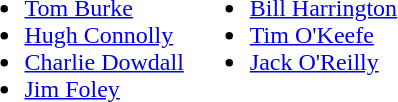<table>
<tr style="vertical-align:top">
<td><br><ul><li> <a href='#'>Tom Burke</a></li><li> <a href='#'>Hugh Connolly</a></li><li> <a href='#'>Charlie Dowdall</a></li><li> <a href='#'>Jim Foley</a></li></ul></td>
<td><br><ul><li> <a href='#'>Bill Harrington</a></li><li> <a href='#'>Tim O'Keefe</a></li><li> <a href='#'>Jack O'Reilly</a></li></ul></td>
</tr>
</table>
